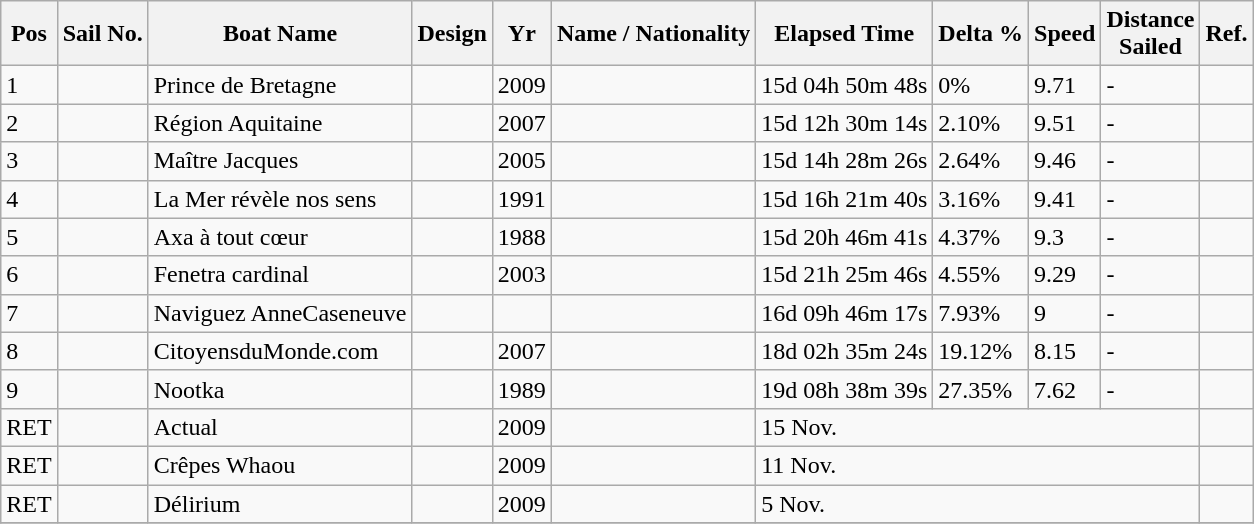<table class="wikitable sortable">
<tr>
<th>Pos</th>
<th>Sail No.</th>
<th>Boat Name</th>
<th>Design</th>
<th>Yr</th>
<th>Name / Nationality</th>
<th>Elapsed Time</th>
<th>Delta %</th>
<th>Speed</th>
<th>Distance <br> Sailed</th>
<th>Ref.</th>
</tr>
<tr>
<td>1</td>
<td></td>
<td>Prince de Bretagne</td>
<td></td>
<td>2009</td>
<td></td>
<td>15d 04h 50m 48s</td>
<td>0%</td>
<td>9.71</td>
<td>-</td>
<td></td>
</tr>
<tr>
<td>2</td>
<td></td>
<td>Région Aquitaine</td>
<td></td>
<td>2007</td>
<td></td>
<td>15d 12h 30m 14s</td>
<td>2.10%</td>
<td>9.51</td>
<td>-</td>
<td></td>
</tr>
<tr>
<td>3</td>
<td></td>
<td>Maître Jacques</td>
<td></td>
<td>2005</td>
<td></td>
<td>15d 14h 28m 26s</td>
<td>2.64%</td>
<td>9.46</td>
<td>-</td>
<td></td>
</tr>
<tr>
<td>4</td>
<td></td>
<td>La Mer révèle nos sens</td>
<td></td>
<td>1991</td>
<td></td>
<td>15d 16h 21m 40s</td>
<td>3.16%</td>
<td>9.41</td>
<td>-</td>
<td></td>
</tr>
<tr>
<td>5</td>
<td></td>
<td>Axa à tout cœur</td>
<td></td>
<td>1988</td>
<td></td>
<td>15d 20h 46m 41s</td>
<td>4.37%</td>
<td>9.3</td>
<td>-</td>
<td></td>
</tr>
<tr>
<td>6</td>
<td></td>
<td>Fenetra cardinal</td>
<td></td>
<td>2003</td>
<td></td>
<td>15d 21h 25m 46s</td>
<td>4.55%</td>
<td>9.29</td>
<td>-</td>
<td></td>
</tr>
<tr>
<td>7</td>
<td></td>
<td>Naviguez AnneCaseneuve</td>
<td></td>
<td></td>
<td></td>
<td>16d 09h 46m 17s</td>
<td>7.93%</td>
<td>9</td>
<td>-</td>
<td></td>
</tr>
<tr>
<td>8</td>
<td></td>
<td>CitoyensduMonde.com</td>
<td></td>
<td>2007</td>
<td></td>
<td>18d 02h 35m 24s</td>
<td>19.12%</td>
<td>8.15</td>
<td>-</td>
<td></td>
</tr>
<tr>
<td>9</td>
<td></td>
<td>Nootka</td>
<td></td>
<td>1989</td>
<td></td>
<td>19d 08h 38m 39s</td>
<td>27.35%</td>
<td>7.62</td>
<td>-</td>
<td></td>
</tr>
<tr>
<td>RET</td>
<td></td>
<td>Actual</td>
<td></td>
<td>2009</td>
<td></td>
<td colspan=4>15 Nov.</td>
<td></td>
</tr>
<tr>
<td>RET</td>
<td></td>
<td>Crêpes Whaou</td>
<td></td>
<td>2009</td>
<td></td>
<td colspan=4>11 Nov.</td>
<td></td>
</tr>
<tr>
<td>RET</td>
<td></td>
<td>Délirium</td>
<td></td>
<td>2009</td>
<td></td>
<td colspan=4>5 Nov.</td>
<td></td>
</tr>
<tr>
</tr>
</table>
